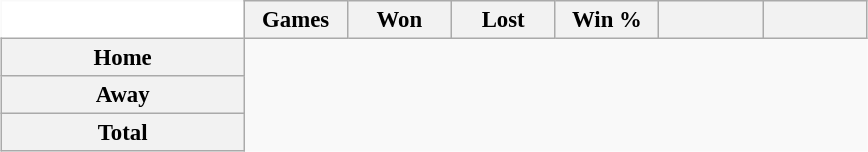<table class="wikitable" style="margin:1em auto; font-size:95%; text-align:center; width:38em; border:0;">
<tr>
<td width="28%" style="background:#fff;border:0;"></td>
<th width="12%">Games</th>
<th width="12%">Won</th>
<th width="12%">Lost</th>
<th width="12%">Win %</th>
<th width="12%"></th>
<th width="12%"></th>
</tr>
<tr>
<th>Home</th>
</tr>
<tr>
<th>Away</th>
</tr>
<tr>
<th>Total</th>
</tr>
</table>
